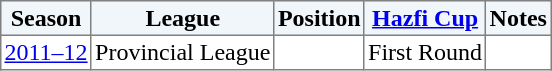<table border="1" cellpadding="2" style="border-collapse:collapse; text-align:center; font-size:normal;">
<tr style="background:#f0f6fa;">
<th>Season</th>
<th>League</th>
<th>Position</th>
<th><a href='#'>Hazfi Cup</a></th>
<th>Notes</th>
</tr>
<tr>
<td><a href='#'>2011–12</a></td>
<td>Provincial League</td>
<td></td>
<td>First Round</td>
<td></td>
</tr>
</table>
